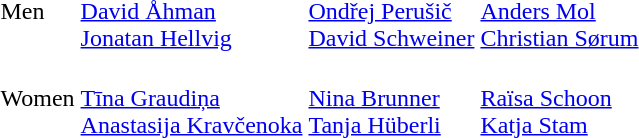<table>
<tr>
<td>Men<br></td>
<td><br><a href='#'>David Åhman</a><br><a href='#'>Jonatan Hellvig</a></td>
<td><br><a href='#'>Ondřej Perušič</a><br><a href='#'>David Schweiner</a></td>
<td><br><a href='#'>Anders Mol</a><br><a href='#'>Christian Sørum</a></td>
</tr>
<tr>
<td>Women<br></td>
<td><br><a href='#'>Tīna Graudiņa</a><br><a href='#'>Anastasija Kravčenoka</a></td>
<td><br><a href='#'>Nina Brunner</a><br><a href='#'>Tanja Hüberli</a></td>
<td><br><a href='#'>Raïsa Schoon</a><br><a href='#'>Katja Stam</a></td>
</tr>
</table>
